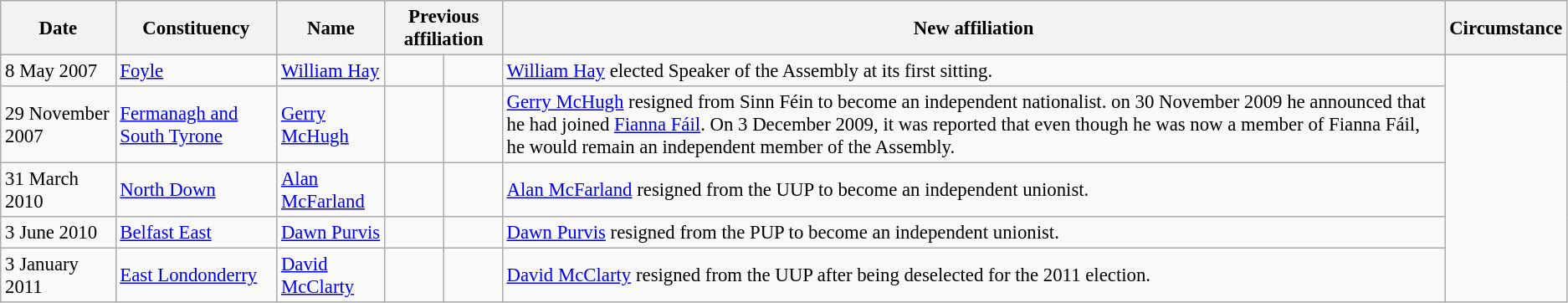<table class="wikitable" style="font-size: 95%;">
<tr>
<th>Date</th>
<th>Constituency</th>
<th>Name</th>
<th colspan="2">Previous affiliation</th>
<th colspan="2">New affiliation</th>
<th>Circumstance</th>
</tr>
<tr>
<td>8 May 2007</td>
<td><a href='#'>Foyle</a></td>
<td><a href='#'>William Hay</a></td>
<td></td>
<td></td>
<td><a href='#'>William Hay</a> elected Speaker of the Assembly at its first sitting.</td>
</tr>
<tr>
<td>29 November 2007</td>
<td><a href='#'>Fermanagh and South Tyrone</a></td>
<td><a href='#'>Gerry McHugh</a></td>
<td></td>
<td></td>
<td><a href='#'>Gerry McHugh</a> resigned from Sinn Féin to become an independent nationalist. on 30 November 2009 he announced that he had joined <a href='#'>Fianna Fáil</a>. On 3 December 2009, it was reported that even though he was now a member of Fianna Fáil, he would remain an independent member of the Assembly.</td>
</tr>
<tr>
<td>31 March 2010</td>
<td><a href='#'>North Down</a></td>
<td><a href='#'>Alan McFarland</a></td>
<td></td>
<td></td>
<td><a href='#'>Alan McFarland</a> resigned from the UUP to become an independent unionist.</td>
</tr>
<tr>
<td>3 June 2010</td>
<td><a href='#'>Belfast East</a></td>
<td><a href='#'>Dawn Purvis</a></td>
<td></td>
<td></td>
<td><a href='#'>Dawn Purvis</a> resigned from the PUP to become an independent unionist.</td>
</tr>
<tr>
<td>3 January 2011</td>
<td><a href='#'>East Londonderry</a></td>
<td><a href='#'>David McClarty</a></td>
<td></td>
<td></td>
<td><a href='#'>David McClarty</a> resigned from the UUP after being deselected for the 2011 election.</td>
</tr>
</table>
